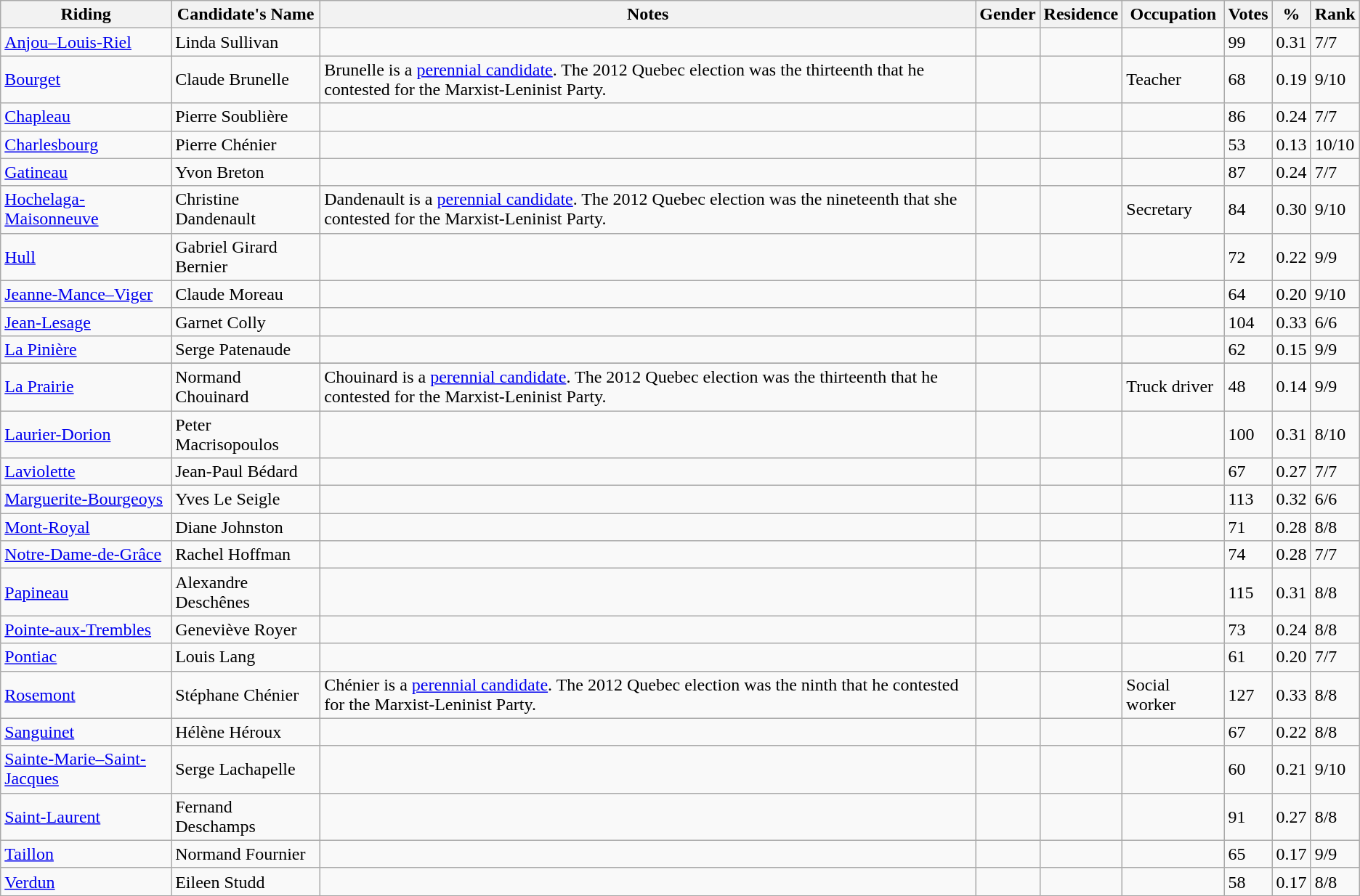<table class="wikitable sortable">
<tr>
<th>Riding</th>
<th>Candidate's Name</th>
<th>Notes</th>
<th>Gender</th>
<th>Residence</th>
<th>Occupation</th>
<th>Votes</th>
<th>%</th>
<th>Rank</th>
</tr>
<tr>
<td><a href='#'>Anjou–Louis-Riel</a></td>
<td>Linda Sullivan</td>
<td></td>
<td></td>
<td></td>
<td></td>
<td>99</td>
<td>0.31</td>
<td>7/7</td>
</tr>
<tr>
<td><a href='#'>Bourget</a></td>
<td>Claude Brunelle</td>
<td>Brunelle is a <a href='#'>perennial candidate</a>. The 2012 Quebec election was the thirteenth that he contested for the Marxist-Leninist Party.</td>
<td></td>
<td></td>
<td>Teacher</td>
<td>68</td>
<td>0.19</td>
<td>9/10</td>
</tr>
<tr>
<td><a href='#'>Chapleau</a></td>
<td>Pierre Soublière</td>
<td></td>
<td></td>
<td></td>
<td></td>
<td>86</td>
<td>0.24</td>
<td>7/7</td>
</tr>
<tr>
<td><a href='#'>Charlesbourg</a></td>
<td>Pierre Chénier</td>
<td></td>
<td></td>
<td></td>
<td></td>
<td>53</td>
<td>0.13</td>
<td>10/10</td>
</tr>
<tr>
<td><a href='#'>Gatineau</a></td>
<td>Yvon Breton</td>
<td></td>
<td></td>
<td></td>
<td></td>
<td>87</td>
<td>0.24</td>
<td>7/7</td>
</tr>
<tr>
<td><a href='#'>Hochelaga-Maisonneuve</a></td>
<td>Christine Dandenault</td>
<td>Dandenault is a <a href='#'>perennial candidate</a>. The 2012 Quebec election was the nineteenth that she contested for the Marxist-Leninist Party.</td>
<td></td>
<td></td>
<td>Secretary</td>
<td>84</td>
<td>0.30</td>
<td>9/10</td>
</tr>
<tr>
<td><a href='#'>Hull</a></td>
<td>Gabriel Girard Bernier</td>
<td></td>
<td></td>
<td></td>
<td></td>
<td>72</td>
<td>0.22</td>
<td>9/9</td>
</tr>
<tr>
<td><a href='#'>Jeanne-Mance–Viger</a></td>
<td>Claude Moreau</td>
<td></td>
<td></td>
<td></td>
<td></td>
<td>64</td>
<td>0.20</td>
<td>9/10</td>
</tr>
<tr>
<td><a href='#'>Jean-Lesage</a></td>
<td>Garnet Colly</td>
<td></td>
<td></td>
<td></td>
<td></td>
<td>104</td>
<td>0.33</td>
<td>6/6</td>
</tr>
<tr>
<td><a href='#'>La Pinière</a></td>
<td>Serge Patenaude</td>
<td></td>
<td></td>
<td></td>
<td></td>
<td>62</td>
<td>0.15</td>
<td>9/9</td>
</tr>
<tr>
</tr>
<tr>
<td><a href='#'>La Prairie</a></td>
<td>Normand Chouinard</td>
<td>Chouinard is a <a href='#'>perennial candidate</a>. The 2012 Quebec election was the thirteenth that he contested for the Marxist-Leninist Party.</td>
<td></td>
<td></td>
<td>Truck driver</td>
<td>48</td>
<td>0.14</td>
<td>9/9</td>
</tr>
<tr>
<td><a href='#'>Laurier-Dorion</a></td>
<td>Peter Macrisopoulos</td>
<td></td>
<td></td>
<td></td>
<td></td>
<td>100</td>
<td>0.31</td>
<td>8/10</td>
</tr>
<tr>
<td><a href='#'>Laviolette</a></td>
<td>Jean-Paul Bédard</td>
<td></td>
<td></td>
<td></td>
<td></td>
<td>67</td>
<td>0.27</td>
<td>7/7</td>
</tr>
<tr>
<td><a href='#'>Marguerite-Bourgeoys</a></td>
<td>Yves Le Seigle</td>
<td></td>
<td></td>
<td></td>
<td></td>
<td>113</td>
<td>0.32</td>
<td>6/6</td>
</tr>
<tr>
<td><a href='#'>Mont-Royal</a></td>
<td>Diane Johnston</td>
<td></td>
<td></td>
<td></td>
<td></td>
<td>71</td>
<td>0.28</td>
<td>8/8</td>
</tr>
<tr>
<td><a href='#'>Notre-Dame-de-Grâce</a></td>
<td>Rachel Hoffman</td>
<td></td>
<td></td>
<td></td>
<td></td>
<td>74</td>
<td>0.28</td>
<td>7/7</td>
</tr>
<tr>
<td><a href='#'>Papineau</a></td>
<td>Alexandre Deschênes</td>
<td></td>
<td></td>
<td></td>
<td></td>
<td>115</td>
<td>0.31</td>
<td>8/8</td>
</tr>
<tr>
<td><a href='#'>Pointe-aux-Trembles</a></td>
<td>Geneviève Royer</td>
<td></td>
<td></td>
<td></td>
<td></td>
<td>73</td>
<td>0.24</td>
<td>8/8</td>
</tr>
<tr>
<td><a href='#'>Pontiac</a></td>
<td>Louis Lang</td>
<td></td>
<td></td>
<td></td>
<td></td>
<td>61</td>
<td>0.20</td>
<td>7/7</td>
</tr>
<tr>
<td><a href='#'>Rosemont</a></td>
<td>Stéphane Chénier</td>
<td>Chénier is a <a href='#'>perennial candidate</a>. The 2012 Quebec election was the ninth that he contested for the Marxist-Leninist Party.</td>
<td></td>
<td></td>
<td>Social worker</td>
<td>127</td>
<td>0.33</td>
<td>8/8</td>
</tr>
<tr>
<td><a href='#'>Sanguinet</a></td>
<td>Hélène Héroux</td>
<td></td>
<td></td>
<td></td>
<td></td>
<td>67</td>
<td>0.22</td>
<td>8/8</td>
</tr>
<tr>
<td><a href='#'>Sainte-Marie–Saint-Jacques</a></td>
<td>Serge Lachapelle</td>
<td></td>
<td></td>
<td></td>
<td></td>
<td>60</td>
<td>0.21</td>
<td>9/10</td>
</tr>
<tr>
<td><a href='#'>Saint-Laurent</a></td>
<td>Fernand Deschamps</td>
<td></td>
<td></td>
<td></td>
<td></td>
<td>91</td>
<td>0.27</td>
<td>8/8</td>
</tr>
<tr>
<td><a href='#'>Taillon</a></td>
<td>Normand Fournier</td>
<td></td>
<td></td>
<td></td>
<td></td>
<td>65</td>
<td>0.17</td>
<td>9/9</td>
</tr>
<tr>
<td><a href='#'>Verdun</a></td>
<td>Eileen Studd</td>
<td></td>
<td></td>
<td></td>
<td></td>
<td>58</td>
<td>0.17</td>
<td>8/8</td>
</tr>
</table>
